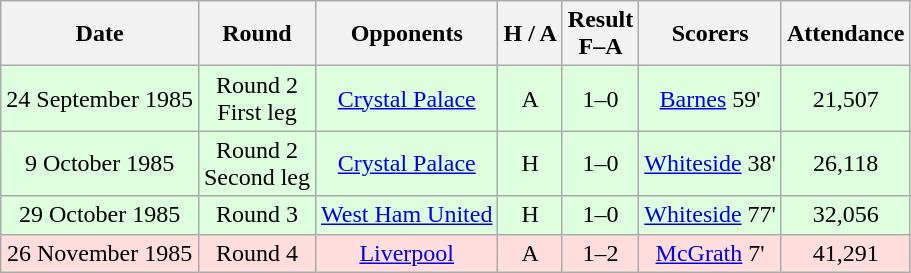<table class="wikitable" style="text-align:center">
<tr>
<th>Date</th>
<th>Round</th>
<th>Opponents</th>
<th>H / A</th>
<th>Result<br>F–A</th>
<th>Scorers</th>
<th>Attendance</th>
</tr>
<tr bgcolor="#ddffdd">
<td>24 September 1985</td>
<td>Round 2<br>First leg</td>
<td><a href='#'>Crystal Palace</a></td>
<td>A</td>
<td>1–0</td>
<td><a href='#'>Barnes</a> 59'</td>
<td>21,507</td>
</tr>
<tr bgcolor="#ddffdd">
<td>9 October 1985</td>
<td>Round 2<br>Second leg</td>
<td><a href='#'>Crystal Palace</a></td>
<td>H</td>
<td>1–0</td>
<td><a href='#'>Whiteside</a> 38'</td>
<td>26,118</td>
</tr>
<tr bgcolor="#ddffdd">
<td>29 October 1985</td>
<td>Round 3</td>
<td><a href='#'>West Ham United</a></td>
<td>H</td>
<td>1–0</td>
<td><a href='#'>Whiteside</a> 77'</td>
<td>32,056</td>
</tr>
<tr bgcolor="#ffdddd">
<td>26 November 1985</td>
<td>Round 4</td>
<td><a href='#'>Liverpool</a></td>
<td>A</td>
<td>1–2</td>
<td><a href='#'>McGrath</a> 7'</td>
<td>41,291</td>
</tr>
</table>
